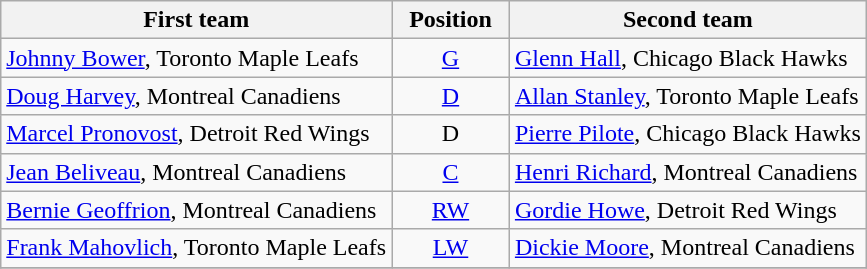<table class="wikitable">
<tr>
<th>First team</th>
<th>  Position  </th>
<th>Second team</th>
</tr>
<tr>
<td><a href='#'>Johnny Bower</a>, Toronto Maple Leafs</td>
<td align=center><a href='#'>G</a></td>
<td><a href='#'>Glenn Hall</a>, Chicago Black Hawks</td>
</tr>
<tr>
<td><a href='#'>Doug Harvey</a>, Montreal Canadiens</td>
<td align=center><a href='#'>D</a></td>
<td><a href='#'>Allan Stanley</a>, Toronto Maple Leafs</td>
</tr>
<tr>
<td><a href='#'>Marcel Pronovost</a>, Detroit Red Wings</td>
<td align=center>D</td>
<td><a href='#'>Pierre Pilote</a>, Chicago Black Hawks</td>
</tr>
<tr>
<td><a href='#'>Jean Beliveau</a>, Montreal Canadiens</td>
<td align=center><a href='#'>C</a></td>
<td><a href='#'>Henri Richard</a>, Montreal Canadiens</td>
</tr>
<tr>
<td><a href='#'>Bernie Geoffrion</a>, Montreal Canadiens</td>
<td align=center><a href='#'>RW</a></td>
<td><a href='#'>Gordie Howe</a>, Detroit Red Wings</td>
</tr>
<tr>
<td><a href='#'>Frank Mahovlich</a>, Toronto Maple Leafs</td>
<td align=center><a href='#'>LW</a></td>
<td><a href='#'>Dickie Moore</a>, Montreal Canadiens</td>
</tr>
<tr>
</tr>
</table>
